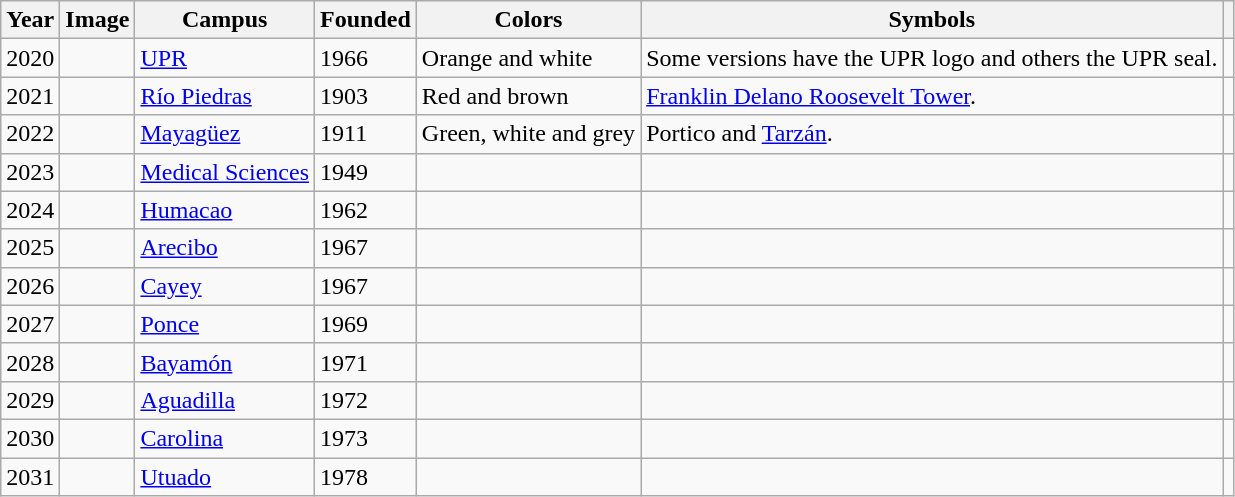<table class="wikitable">
<tr>
<th>Year</th>
<th>Image</th>
<th>Campus</th>
<th>Founded</th>
<th>Colors</th>
<th>Symbols</th>
<th></th>
</tr>
<tr>
<td>2020</td>
<td></td>
<td><a href='#'>UPR</a></td>
<td>1966</td>
<td>Orange and white</td>
<td>Some versions have the UPR logo and others the UPR seal.</td>
<td></td>
</tr>
<tr>
<td>2021</td>
<td></td>
<td><a href='#'>Río Piedras</a></td>
<td>1903</td>
<td>Red and brown</td>
<td><a href='#'>Franklin Delano Roosevelt Tower</a>.</td>
<td></td>
</tr>
<tr>
<td>2022</td>
<td></td>
<td><a href='#'>Mayagüez</a></td>
<td>1911</td>
<td>Green, white and grey</td>
<td>Portico and <a href='#'>Tarzán</a>.</td>
<td></td>
</tr>
<tr>
<td>2023</td>
<td></td>
<td><a href='#'>Medical Sciences</a></td>
<td>1949</td>
<td></td>
<td></td>
<td></td>
</tr>
<tr>
<td>2024</td>
<td></td>
<td><a href='#'>Humacao</a></td>
<td>1962</td>
<td></td>
<td></td>
<td></td>
</tr>
<tr>
<td>2025</td>
<td></td>
<td><a href='#'>Arecibo</a></td>
<td>1967</td>
<td></td>
<td></td>
<td></td>
</tr>
<tr>
<td>2026</td>
<td></td>
<td><a href='#'>Cayey</a></td>
<td>1967</td>
<td></td>
<td></td>
<td></td>
</tr>
<tr>
<td>2027</td>
<td></td>
<td><a href='#'>Ponce</a></td>
<td>1969</td>
<td></td>
<td></td>
<td></td>
</tr>
<tr>
<td>2028</td>
<td></td>
<td><a href='#'>Bayamón</a></td>
<td>1971</td>
<td></td>
<td></td>
<td></td>
</tr>
<tr>
<td>2029</td>
<td></td>
<td><a href='#'>Aguadilla</a></td>
<td>1972</td>
<td></td>
<td></td>
<td></td>
</tr>
<tr>
<td>2030</td>
<td></td>
<td><a href='#'>Carolina</a></td>
<td>1973</td>
<td></td>
<td></td>
<td></td>
</tr>
<tr>
<td>2031</td>
<td></td>
<td><a href='#'>Utuado</a></td>
<td>1978</td>
<td></td>
<td></td>
<td></td>
</tr>
</table>
